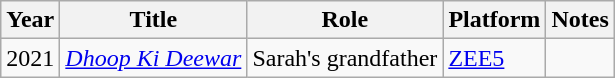<table class="wikitable">
<tr>
<th>Year</th>
<th>Title</th>
<th>Role</th>
<th>Platform</th>
<th>Notes</th>
</tr>
<tr>
<td>2021</td>
<td><em><a href='#'>Dhoop Ki Deewar</a></em></td>
<td>Sarah's grandfather</td>
<td><a href='#'>ZEE5</a></td>
<td></td>
</tr>
</table>
